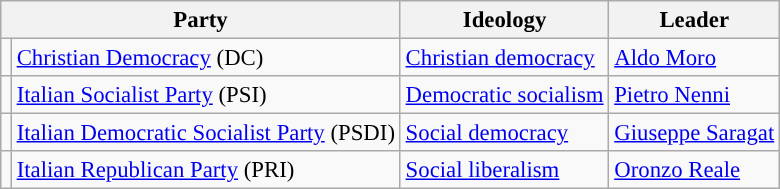<table class=wikitable style="font-size:95%">
<tr>
<th colspan=2>Party</th>
<th>Ideology</th>
<th>Leader</th>
</tr>
<tr>
<td style="color:inherit;background:"></td>
<td><a href='#'>Christian Democracy</a> (DC)</td>
<td><a href='#'>Christian democracy</a></td>
<td><a href='#'>Aldo Moro</a></td>
</tr>
<tr>
<td style="color:inherit;background:"></td>
<td><a href='#'>Italian Socialist Party</a> (PSI)</td>
<td><a href='#'>Democratic socialism</a></td>
<td><a href='#'>Pietro Nenni</a></td>
</tr>
<tr>
<td style="color:inherit;background:"></td>
<td><a href='#'>Italian Democratic Socialist Party</a> (PSDI)</td>
<td><a href='#'>Social democracy</a></td>
<td><a href='#'>Giuseppe Saragat</a></td>
</tr>
<tr>
<td style="color:inherit;background:"></td>
<td><a href='#'>Italian Republican Party</a> (PRI)</td>
<td><a href='#'>Social liberalism</a></td>
<td><a href='#'>Oronzo Reale</a></td>
</tr>
</table>
